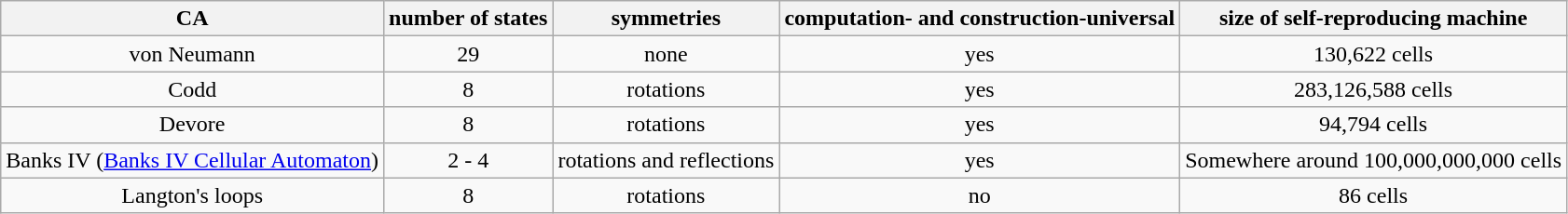<table class="wikitable" style="text-align:center">
<tr>
<th>CA</th>
<th>number of states</th>
<th>symmetries</th>
<th>computation- and construction-universal</th>
<th>size of self-reproducing machine</th>
</tr>
<tr>
<td>von Neumann</td>
<td>29</td>
<td>none</td>
<td>yes</td>
<td>130,622 cells</td>
</tr>
<tr>
<td>Codd</td>
<td>8</td>
<td>rotations</td>
<td>yes</td>
<td>283,126,588 cells</td>
</tr>
<tr>
<td>Devore</td>
<td>8</td>
<td>rotations</td>
<td>yes</td>
<td>94,794 cells</td>
</tr>
<tr>
<td>Banks IV (<a href='#'>Banks IV Cellular Automaton</a>)</td>
<td>2 - 4 </td>
<td>rotations and reflections</td>
<td>yes</td>
<td>Somewhere around 100,000,000,000 cells</td>
</tr>
<tr>
<td>Langton's loops</td>
<td>8</td>
<td>rotations</td>
<td>no</td>
<td>86 cells</td>
</tr>
</table>
